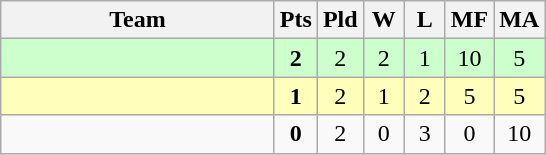<table class=wikitable style="text-align:center">
<tr>
<th width=175>Team</th>
<th width=20>Pts</th>
<th width=20>Pld</th>
<th width=20>W</th>
<th width=20>L</th>
<th width=20>MF</th>
<th width=20>MA</th>
</tr>
<tr bgcolor=#ccffcc>
<td style="text-align:left"></td>
<td><strong>2</strong></td>
<td>2</td>
<td>2</td>
<td>1</td>
<td>10</td>
<td>5</td>
</tr>
<tr bgcolor=#ffffbb>
<td style="text-align:left"></td>
<td><strong>1</strong></td>
<td>2</td>
<td>1</td>
<td>2</td>
<td>5</td>
<td>5</td>
</tr>
<tr>
<td style="text-align:left"></td>
<td><strong>0</strong></td>
<td>2</td>
<td>0</td>
<td>3</td>
<td>0</td>
<td>10</td>
</tr>
</table>
